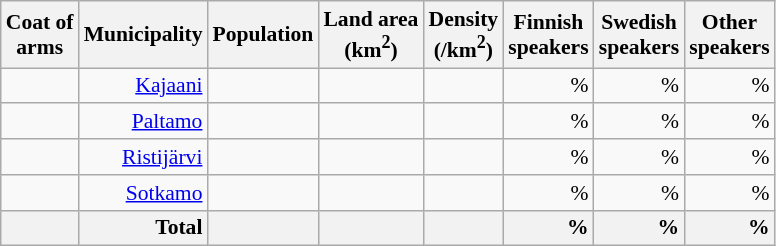<table class="wikitable sortable" style="font-size: 90%; text-align: right; line-height: normal">
<tr>
<th class="unsortable">Coat of<br>arms</th>
<th>Municipality</th>
<th>Population</th>
<th>Land area<br>(km<sup>2</sup>)</th>
<th>Density<br>(/km<sup>2</sup>)</th>
<th>Finnish<br>speakers</th>
<th>Swedish<br>speakers</th>
<th>Other<br>speakers</th>
</tr>
<tr>
<td></td>
<td><a href='#'>Kajaani</a></td>
<td></td>
<td></td>
<td></td>
<td> %</td>
<td> %</td>
<td> %</td>
</tr>
<tr>
<td></td>
<td><a href='#'>Paltamo</a></td>
<td></td>
<td></td>
<td></td>
<td> %</td>
<td> %</td>
<td> %</td>
</tr>
<tr>
<td></td>
<td><a href='#'>Ristijärvi</a></td>
<td></td>
<td></td>
<td></td>
<td> %</td>
<td> %</td>
<td> %</td>
</tr>
<tr>
<td></td>
<td><a href='#'>Sotkamo</a></td>
<td></td>
<td></td>
<td></td>
<td> %</td>
<td> %</td>
<td> %</td>
</tr>
<tr>
<th></th>
<th + style=text-align:right><strong>Total</strong></th>
<th + style=text-align:right></th>
<th + style=text-align:right></th>
<th + style=text-align:right></th>
<th !+ style=text-align:right> %</th>
<th !+ style=text-align:right> %</th>
<th !+ style=text-align:right> %</th>
</tr>
</table>
